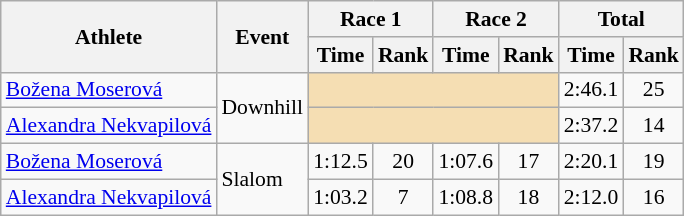<table class="wikitable" style="font-size:90%">
<tr>
<th rowspan="2">Athlete</th>
<th rowspan="2">Event</th>
<th colspan="2">Race 1</th>
<th colspan="2">Race 2</th>
<th colspan="2">Total</th>
</tr>
<tr>
<th>Time</th>
<th>Rank</th>
<th>Time</th>
<th>Rank</th>
<th>Time</th>
<th>Rank</th>
</tr>
<tr>
<td><a href='#'>Božena Moserová</a></td>
<td rowspan="2">Downhill</td>
<td colspan="4" bgcolor="wheat"></td>
<td align="center">2:46.1</td>
<td align="center">25</td>
</tr>
<tr>
<td><a href='#'>Alexandra Nekvapilová</a></td>
<td colspan="4" bgcolor="wheat"></td>
<td align="center">2:37.2</td>
<td align="center">14</td>
</tr>
<tr>
<td><a href='#'>Božena Moserová</a></td>
<td rowspan="2">Slalom</td>
<td align="center">1:12.5</td>
<td align="center">20</td>
<td align="center">1:07.6</td>
<td align="center">17</td>
<td align="center">2:20.1</td>
<td align="center">19</td>
</tr>
<tr>
<td><a href='#'>Alexandra Nekvapilová</a></td>
<td align="center">1:03.2</td>
<td align="center">7</td>
<td align="center">1:08.8</td>
<td align="center">18</td>
<td align="center">2:12.0</td>
<td align="center">16</td>
</tr>
</table>
